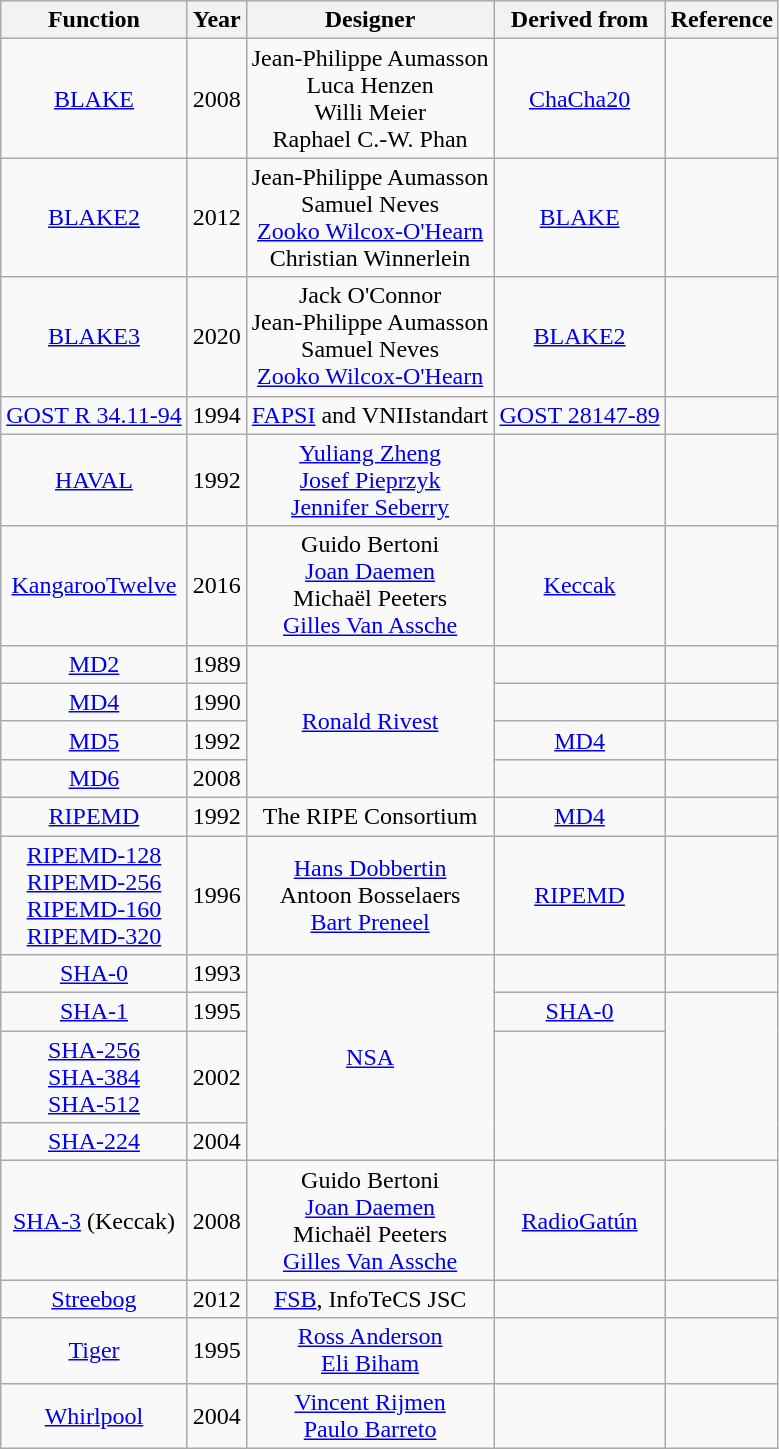<table class="wikitable sortable" style="text-align: center">
<tr>
<th>Function</th>
<th>Year</th>
<th>Designer</th>
<th>Derived from</th>
<th>Reference</th>
</tr>
<tr>
<td><a href='#'>BLAKE</a></td>
<td>2008</td>
<td>Jean-Philippe Aumasson<br>Luca Henzen<br>Willi Meier<br>Raphael C.-W. Phan</td>
<td><a href='#'>ChaCha20</a></td>
<td><br></td>
</tr>
<tr>
<td><a href='#'>BLAKE2</a></td>
<td>2012</td>
<td>Jean-Philippe Aumasson<br>Samuel Neves<br><a href='#'>Zooko Wilcox-O'Hearn</a><br>Christian Winnerlein</td>
<td><a href='#'>BLAKE</a></td>
<td><br><br></td>
</tr>
<tr>
<td><a href='#'>BLAKE3</a></td>
<td>2020</td>
<td>Jack O'Connor<br>Jean-Philippe Aumasson<br>Samuel Neves<br><a href='#'>Zooko Wilcox-O'Hearn</a></td>
<td><a href='#'>BLAKE2</a></td>
<td><br></td>
</tr>
<tr>
<td><a href='#'>GOST R 34.11-94</a></td>
<td>1994</td>
<td><a href='#'>FAPSI</a> and VNIIstandart</td>
<td><a href='#'>GOST 28147-89</a></td>
<td></td>
</tr>
<tr>
<td><a href='#'>HAVAL</a></td>
<td>1992</td>
<td><a href='#'>Yuliang Zheng</a><br><a href='#'>Josef Pieprzyk</a><br><a href='#'>Jennifer Seberry</a></td>
<td></td>
<td><br></td>
</tr>
<tr>
<td><a href='#'>KangarooTwelve</a></td>
<td>2016</td>
<td>Guido Bertoni<br><a href='#'>Joan Daemen</a><br>Michaël Peeters<br><a href='#'>Gilles Van Assche</a></td>
<td><a href='#'>Keccak</a></td>
<td><br></td>
</tr>
<tr>
<td><a href='#'>MD2</a></td>
<td>1989</td>
<td rowspan="4"><a href='#'>Ronald Rivest</a></td>
<td></td>
<td></td>
</tr>
<tr>
<td><a href='#'>MD4</a></td>
<td>1990</td>
<td></td>
<td></td>
</tr>
<tr>
<td><a href='#'>MD5</a></td>
<td>1992</td>
<td><a href='#'>MD4</a></td>
<td></td>
</tr>
<tr>
<td><a href='#'>MD6</a></td>
<td>2008</td>
<td></td>
<td><br></td>
</tr>
<tr>
<td><a href='#'>RIPEMD</a></td>
<td>1992</td>
<td>The RIPE Consortium</td>
<td><a href='#'>MD4</a></td>
<td></td>
</tr>
<tr>
<td><a href='#'>RIPEMD-128</a><br><a href='#'>RIPEMD-256</a><br><a href='#'>RIPEMD-160</a><br><a href='#'>RIPEMD-320</a></td>
<td>1996</td>
<td><a href='#'>Hans Dobbertin</a><br>Antoon Bosselaers<br><a href='#'>Bart Preneel</a></td>
<td><a href='#'>RIPEMD</a></td>
<td><br></td>
</tr>
<tr>
<td><a href='#'>SHA-0</a></td>
<td>1993</td>
<td rowspan="4"><a href='#'>NSA</a></td>
<td></td>
<td></td>
</tr>
<tr>
<td><a href='#'>SHA-1</a></td>
<td>1995</td>
<td><a href='#'>SHA-0</a></td>
<td rowspan="3"></td>
</tr>
<tr>
<td><a href='#'>SHA-256</a><br><a href='#'>SHA-384</a><br><a href='#'>SHA-512</a></td>
<td>2002</td>
<td rowspan="2"></td>
</tr>
<tr>
<td><a href='#'>SHA-224</a></td>
<td>2004</td>
</tr>
<tr>
<td><a href='#'>SHA-3</a> (Keccak)</td>
<td>2008</td>
<td>Guido Bertoni<br><a href='#'>Joan Daemen</a><br>Michaël Peeters<br><a href='#'>Gilles Van Assche</a></td>
<td><a href='#'>RadioGatún</a></td>
<td><br></td>
</tr>
<tr>
<td><a href='#'>Streebog</a></td>
<td>2012</td>
<td><a href='#'>FSB</a>, InfoTeCS JSC</td>
<td></td>
<td></td>
</tr>
<tr>
<td><a href='#'>Tiger</a></td>
<td>1995</td>
<td><a href='#'>Ross Anderson</a><br><a href='#'>Eli Biham</a></td>
<td></td>
<td><br></td>
</tr>
<tr>
<td><a href='#'>Whirlpool</a></td>
<td>2004</td>
<td><a href='#'>Vincent Rijmen</a><br><a href='#'>Paulo Barreto</a></td>
<td></td>
<td></td>
</tr>
</table>
